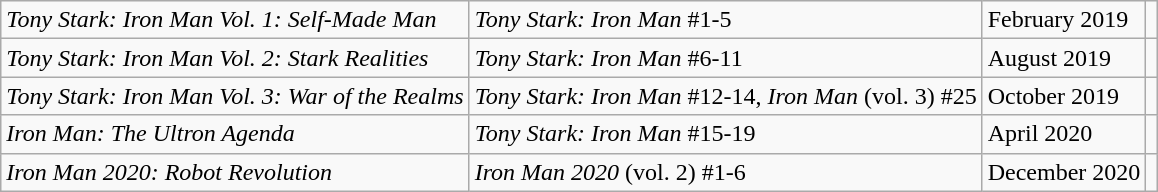<table class="wikitable sortable">
<tr>
<td><em>Tony Stark: Iron Man Vol. 1: Self-Made Man</em></td>
<td><em>Tony Stark: Iron Man</em> #1-5</td>
<td>February 2019</td>
<td></td>
</tr>
<tr>
<td><em>Tony Stark: Iron Man Vol. 2: Stark Realities</em></td>
<td><em>Tony Stark: Iron Man</em> #6-11</td>
<td>August 2019</td>
<td></td>
</tr>
<tr>
<td><em>Tony Stark: Iron Man Vol. 3: War of the Realms</em></td>
<td><em>Tony Stark: Iron Man</em> #12-14, <em>Iron Man</em> (vol. 3) #25</td>
<td>October 2019</td>
<td></td>
</tr>
<tr>
<td><em>Iron Man: The Ultron Agenda</em></td>
<td><em>Tony Stark: Iron Man</em> #15-19</td>
<td>April 2020</td>
<td></td>
</tr>
<tr>
<td><em>Iron Man 2020: Robot Revolution</em></td>
<td><em>Iron Man 2020</em> (vol. 2) #1-6</td>
<td>December 2020</td>
<td></td>
</tr>
</table>
